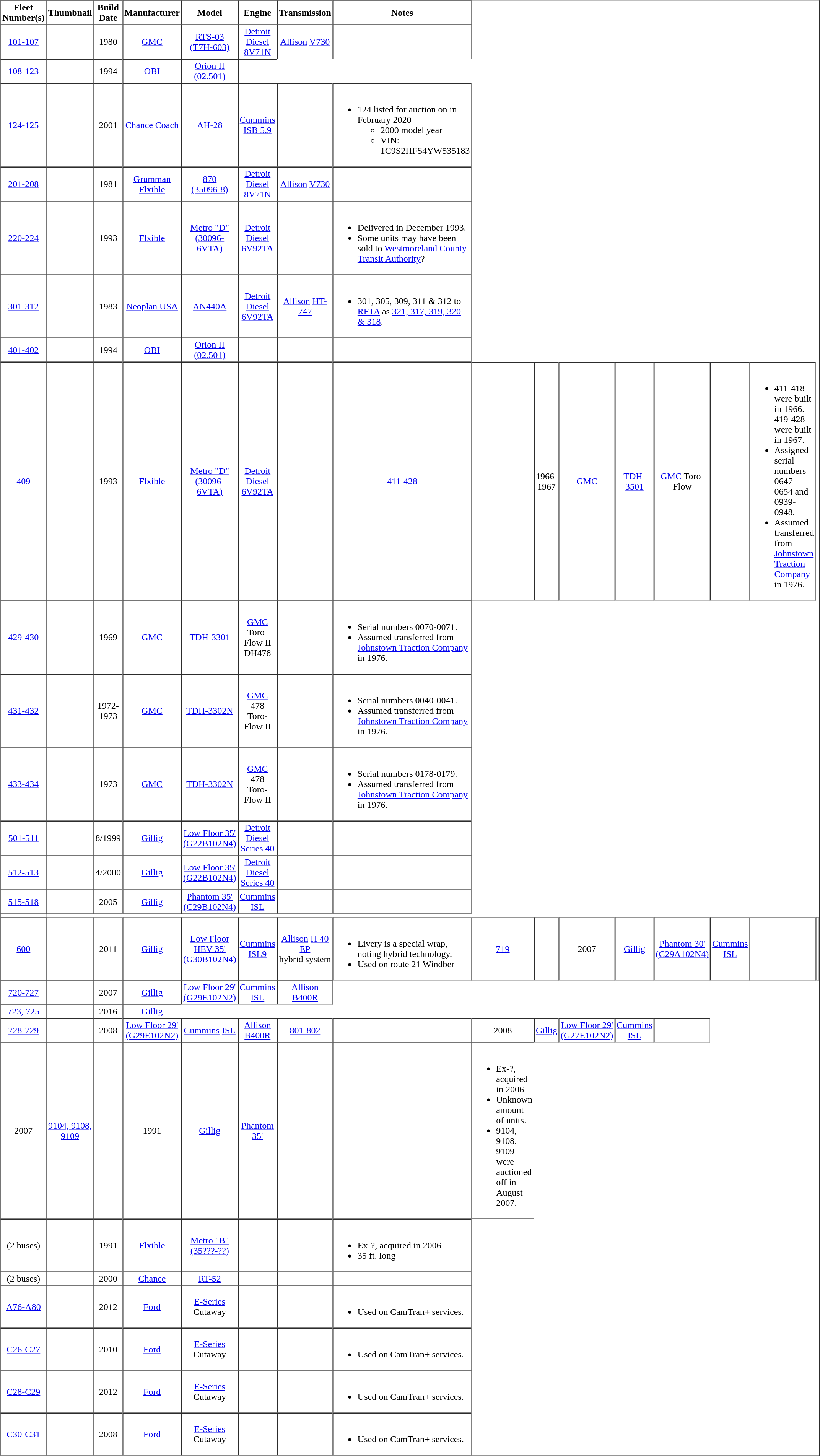<table border="1" cellspacing="0" cellpadding="2" class=sortable>
<tr>
<th>Fleet<br>Number(s)</th>
<th>Thumbnail</th>
<th>Build<br>Date</th>
<th>Manufacturer</th>
<th>Model</th>
<th>Engine</th>
<th>Transmission</th>
<th>Notes</th>
</tr>
<tr align="center">
<td><a href='#'>101-107</a></td>
<td></td>
<td>1980</td>
<td><a href='#'>GMC</a></td>
<td><a href='#'>RTS-03<br>(T7H-603)</a></td>
<td><a href='#'>Detroit Diesel</a> <a href='#'>8V71N</a></td>
<td><a href='#'>Allison</a> <a href='#'>V730</a></td>
<td></td>
</tr>
<tr align="center">
<td><a href='#'>108-123</a></td>
<td></td>
<td>1994</td>
<td><a href='#'>OBI</a></td>
<td><a href='#'>Orion II<br>(02.501)</a></td>
<td></td>
</tr>
<tr align="center">
<td><a href='#'>124-125</a></td>
<td></td>
<td>2001</td>
<td><a href='#'>Chance Coach</a></td>
<td><a href='#'>AH-28</a></td>
<td><a href='#'>Cummins</a> <a href='#'>ISB 5.9</a></td>
<td></td>
<td align=left><br><ul><li>124 listed for auction on  in February 2020<ul><li>2000 model year</li><li>VIN: 1C9S2HFS4YW535183</li></ul></li></ul></td>
</tr>
<tr align="center">
<td><a href='#'>201-208</a></td>
<td></td>
<td>1981</td>
<td><a href='#'>Grumman Flxible</a></td>
<td><a href='#'>870<br>(35096-8)</a></td>
<td><a href='#'>Detroit Diesel</a> <a href='#'>8V71N</a></td>
<td><a href='#'>Allison</a> <a href='#'>V730</a></td>
<td></td>
</tr>
<tr align="center">
<td><a href='#'>220-224</a></td>
<td></td>
<td>1993</td>
<td><a href='#'>Flxible</a></td>
<td><a href='#'>Metro "D"<br>(30096-6VTA)</a></td>
<td><a href='#'>Detroit Diesel</a> <a href='#'>6V92TA</a></td>
<td></td>
<td align="left"><br><ul><li>Delivered in December 1993.</li><li>Some units may have been sold to <a href='#'>Westmoreland County Transit Authority</a>?</li></ul></td>
</tr>
<tr align="center">
<td><a href='#'>301-312</a></td>
<td></td>
<td>1983</td>
<td><a href='#'>Neoplan USA</a></td>
<td><a href='#'>AN440A</a></td>
<td><a href='#'>Detroit Diesel</a> <a href='#'>6V92TA</a></td>
<td><a href='#'>Allison</a> <a href='#'>HT-747</a></td>
<td align=left><br><ul><li>301, 305, 309, 311 & 312 to <a href='#'>RFTA</a> as <a href='#'>321, 317, 319, 320 & 318</a>.</li></ul></td>
</tr>
<tr align="center">
<td><a href='#'>401-402</a></td>
<td></td>
<td>1994</td>
<td><a href='#'>OBI</a></td>
<td><a href='#'>Orion II<br>(02.501)</a></td>
<td></td>
<td></td>
<td align="left"></td>
</tr>
<tr align="center">
<td><a href='#'>409</a></td>
<td></td>
<td>1993</td>
<td><a href='#'>Flxible</a></td>
<td><a href='#'>Metro "D"<br>(30096-6VTA)</a></td>
<td><a href='#'>Detroit Diesel</a> <a href='#'>6V92TA</a></td>
<td></td>
<td><a href='#'>411-428</a></td>
<td></td>
<td>1966-1967</td>
<td><a href='#'>GMC</a></td>
<td><a href='#'>TDH-3501</a></td>
<td><a href='#'>GMC</a> Toro-Flow</td>
<td></td>
<td align="left"><br><ul><li>411-418 were built in 1966. 419-428 were built in 1967.</li><li>Assigned serial numbers 0647-0654 and 0939-0948.</li><li>Assumed transferred from <a href='#'>Johnstown Traction Company</a> in 1976.</li></ul></td>
</tr>
<tr align="center">
<td><a href='#'>429-430</a></td>
<td></td>
<td>1969</td>
<td><a href='#'>GMC</a></td>
<td><a href='#'>TDH-3301</a></td>
<td><a href='#'>GMC</a> Toro-Flow II DH478</td>
<td></td>
<td align="left"><br><ul><li>Serial numbers 0070-0071.</li><li>Assumed transferred from <a href='#'>Johnstown Traction Company</a> in 1976.</li></ul></td>
</tr>
<tr align="center">
<td><a href='#'>431-432</a></td>
<td></td>
<td>1972-1973</td>
<td><a href='#'>GMC</a></td>
<td><a href='#'>TDH-3302N</a></td>
<td><a href='#'>GMC</a> 478 Toro-Flow II</td>
<td></td>
<td align="left"><br><ul><li>Serial numbers 0040-0041.</li><li>Assumed transferred from <a href='#'>Johnstown Traction Company</a> in 1976.</li></ul></td>
</tr>
<tr align="center">
<td><a href='#'>433-434</a></td>
<td></td>
<td>1973</td>
<td><a href='#'>GMC</a></td>
<td><a href='#'>TDH-3302N</a></td>
<td><a href='#'>GMC</a> 478 Toro-Flow II</td>
<td></td>
<td align="left"><br><ul><li>Serial numbers 0178-0179.</li><li>Assumed transferred from <a href='#'>Johnstown Traction Company</a> in 1976.</li></ul></td>
</tr>
<tr align="center">
<td><a href='#'>501-511</a></td>
<td></td>
<td>8/1999</td>
<td><a href='#'>Gillig</a></td>
<td><a href='#'>Low Floor 35'<br>(G22B102N4)</a></td>
<td><a href='#'>Detroit Diesel</a> <a href='#'>Series 40</a></td>
<td></td>
<td align=left></td>
</tr>
<tr align="center">
<td><a href='#'>512-513</a></td>
<td></td>
<td>4/2000</td>
<td><a href='#'>Gillig</a></td>
<td><a href='#'>Low Floor 35'<br>(G22B102N4)</a></td>
<td><a href='#'>Detroit Diesel</a> <a href='#'>Series 40</a></td>
<td></td>
<td align=left></td>
</tr>
<tr align="center">
<td><a href='#'>515-518</a></td>
<td></td>
<td>2005</td>
<td><a href='#'>Gillig</a></td>
<td><a href='#'>Phantom 35'<br>(C29B102N4)</a></td>
<td><a href='#'>Cummins</a> <a href='#'>ISL</a></td>
<td></td>
<td align=left></td>
</tr>
<tr align="center">
<td align=left></td>
</tr>
<tr align="center">
<td><a href='#'>600</a></td>
<td></td>
<td>2011</td>
<td><a href='#'>Gillig</a></td>
<td><a href='#'>Low Floor HEV 35'<br>(G30B102N4)</a></td>
<td><a href='#'>Cummins</a> <a href='#'>ISL9</a></td>
<td><a href='#'>Allison</a> <a href='#'>H 40 EP</a><br>hybrid system</td>
<td align=left><br><ul><li>Livery is a special wrap, noting hybrid technology.</li><li>Used on route 21 Windber</li></ul></td>
<td><a href='#'>719</a></td>
<td></td>
<td>2007</td>
<td><a href='#'>Gillig</a></td>
<td><a href='#'>Phantom 30'<br>(C29A102N4)</a></td>
<td><a href='#'>Cummins</a> <a href='#'>ISL</a></td>
<td></td>
<td align=left></td>
</tr>
<tr align="center">
<td><a href='#'>720-727</a></td>
<td></td>
<td>2007</td>
<td><a href='#'>Gillig</a></td>
<td><a href='#'>Low Floor 29'<br>(G29E102N2)</a></td>
<td><a href='#'>Cummins</a> <a href='#'>ISL</a></td>
<td><a href='#'>Allison</a> <a href='#'>B400R</a></td>
</tr>
<tr align="center">
<td><a href='#'>723, 725</a></td>
<td></td>
<td>2016</td>
<td><a href='#'>Gillig</a></td>
</tr>
<tr align="center">
<td><a href='#'>728-729</a></td>
<td></td>
<td>2008</td>
<td><a href='#'>Low Floor 29'<br>(G29E102N2)</a></td>
<td><a href='#'>Cummins</a> <a href='#'>ISL</a></td>
<td><a href='#'>Allison</a> <a href='#'>B400R</a></td>
<td><a href='#'>801-802</a></td>
<td></td>
<td>2008</td>
<td><a href='#'>Gillig</a></td>
<td><a href='#'>Low Floor 29'<br>(G27E102N2)</a></td>
<td><a href='#'>Cummins</a> <a href='#'>ISL</a></td>
<td></td>
</tr>
<tr align="center">
<td>2007</td>
<td><a href='#'>9104, 9108, 9109</a></td>
<td></td>
<td>1991</td>
<td><a href='#'>Gillig</a></td>
<td><a href='#'>Phantom 35'</a></td>
<td></td>
<td></td>
<td align=left><br><ul><li>Ex-?, acquired in 2006</li><li>Unknown amount of units.</li><li>9104, 9108, 9109 were auctioned off in August 2007.</li></ul></td>
</tr>
<tr align="center">
<td>(2 buses)</td>
<td></td>
<td>1991</td>
<td><a href='#'>Flxible</a></td>
<td><a href='#'>Metro "B"<br>(35???-??)</a></td>
<td></td>
<td></td>
<td align=left><br><ul><li>Ex-?, acquired in 2006</li><li>35 ft. long</li></ul></td>
</tr>
<tr align="center">
<td>(2 buses)</td>
<td></td>
<td>2000</td>
<td><a href='#'>Chance</a></td>
<td><a href='#'>RT-52</a></td>
<td></td>
<td></td>
<td align=left></td>
</tr>
<tr align=center>
<td><a href='#'>A76-A80</a></td>
<td></td>
<td>2012</td>
<td><a href='#'>Ford</a></td>
<td><a href='#'>E-Series</a><br>Cutaway</td>
<td></td>
<td></td>
<td align=left><br><ul><li>Used on CamTran+ services.</li></ul></td>
</tr>
<tr align=center>
<td><a href='#'>C26-C27</a></td>
<td></td>
<td>2010</td>
<td><a href='#'>Ford</a></td>
<td><a href='#'>E-Series</a><br>Cutaway</td>
<td></td>
<td></td>
<td align=left><br><ul><li>Used on CamTran+ services.</li></ul></td>
</tr>
<tr align=center>
<td><a href='#'>C28-C29</a></td>
<td></td>
<td>2012</td>
<td><a href='#'>Ford</a></td>
<td><a href='#'>E-Series</a><br>Cutaway</td>
<td></td>
<td></td>
<td align=left><br><ul><li>Used on CamTran+ services.</li></ul></td>
</tr>
<tr align=center>
<td><a href='#'>C30-C31</a></td>
<td></td>
<td>2008</td>
<td><a href='#'>Ford</a></td>
<td><a href='#'>E-Series</a><br>Cutaway</td>
<td></td>
<td></td>
<td align=left><br><ul><li>Used on CamTran+ services.</li></ul></td>
</tr>
</table>
